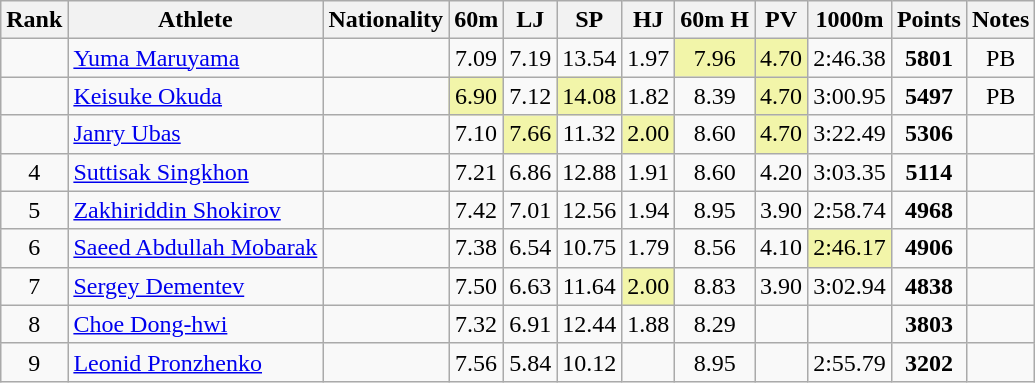<table class="wikitable sortable" style=" text-align:center">
<tr>
<th>Rank</th>
<th>Athlete</th>
<th>Nationality</th>
<th>60m</th>
<th>LJ</th>
<th>SP</th>
<th>HJ</th>
<th>60m H</th>
<th>PV</th>
<th>1000m</th>
<th>Points</th>
<th>Notes</th>
</tr>
<tr>
<td></td>
<td align=left><a href='#'>Yuma Maruyama</a></td>
<td align=left></td>
<td>7.09</td>
<td>7.19</td>
<td>13.54</td>
<td>1.97</td>
<td bgcolor=#F2F5A9>7.96</td>
<td bgcolor=#F2F5A9>4.70</td>
<td>2:46.38</td>
<td><strong>5801</strong></td>
<td>PB</td>
</tr>
<tr>
<td></td>
<td align=left><a href='#'>Keisuke Okuda</a></td>
<td align=left></td>
<td bgcolor=#F2F5A9>6.90</td>
<td>7.12</td>
<td bgcolor=#F2F5A9>14.08</td>
<td>1.82</td>
<td>8.39</td>
<td bgcolor=#F2F5A9>4.70</td>
<td>3:00.95</td>
<td><strong>5497</strong></td>
<td>PB</td>
</tr>
<tr>
<td></td>
<td align=left><a href='#'>Janry Ubas</a></td>
<td align=left></td>
<td>7.10</td>
<td bgcolor=#F2F5A9>7.66</td>
<td>11.32</td>
<td bgcolor=#F2F5A9>2.00</td>
<td>8.60</td>
<td bgcolor=#F2F5A9>4.70</td>
<td>3:22.49</td>
<td><strong>5306</strong></td>
<td></td>
</tr>
<tr>
<td>4</td>
<td align=left><a href='#'>Suttisak Singkhon</a></td>
<td align=left></td>
<td>7.21</td>
<td>6.86</td>
<td>12.88</td>
<td>1.91</td>
<td>8.60</td>
<td>4.20</td>
<td>3:03.35</td>
<td><strong>5114</strong></td>
<td></td>
</tr>
<tr>
<td>5</td>
<td align=left><a href='#'>Zakhiriddin Shokirov</a></td>
<td align=left></td>
<td>7.42</td>
<td>7.01</td>
<td>12.56</td>
<td>1.94</td>
<td>8.95</td>
<td>3.90</td>
<td>2:58.74</td>
<td><strong>4968</strong></td>
<td></td>
</tr>
<tr>
<td>6</td>
<td align=left><a href='#'>Saeed Abdullah Mobarak</a></td>
<td align=left></td>
<td>7.38</td>
<td>6.54</td>
<td>10.75</td>
<td>1.79</td>
<td>8.56</td>
<td>4.10</td>
<td bgcolor=#F2F5A9>2:46.17</td>
<td><strong>4906</strong></td>
<td></td>
</tr>
<tr>
<td>7</td>
<td align=left><a href='#'>Sergey Dementev</a></td>
<td align=left></td>
<td>7.50</td>
<td>6.63</td>
<td>11.64</td>
<td bgcolor=#F2F5A9>2.00</td>
<td>8.83</td>
<td>3.90</td>
<td>3:02.94</td>
<td><strong>4838</strong></td>
<td></td>
</tr>
<tr>
<td>8</td>
<td align=left><a href='#'>Choe Dong-hwi</a></td>
<td align=left></td>
<td>7.32</td>
<td>6.91</td>
<td>12.44</td>
<td>1.88</td>
<td>8.29</td>
<td></td>
<td></td>
<td><strong>3803</strong></td>
<td></td>
</tr>
<tr>
<td>9</td>
<td align=left><a href='#'>Leonid Pronzhenko</a></td>
<td align=left></td>
<td>7.56</td>
<td>5.84</td>
<td>10.12</td>
<td></td>
<td>8.95</td>
<td></td>
<td>2:55.79</td>
<td><strong>3202</strong></td>
<td></td>
</tr>
</table>
